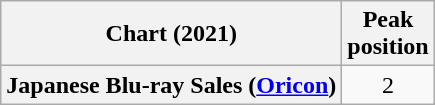<table class="wikitable plainrowheaders" style="text-align:center">
<tr>
<th scope="col">Chart (2021)</th>
<th scope="col">Peak<br> position</th>
</tr>
<tr>
<th scope="row">Japanese Blu-ray Sales (<a href='#'>Oricon</a>)</th>
<td>2</td>
</tr>
</table>
